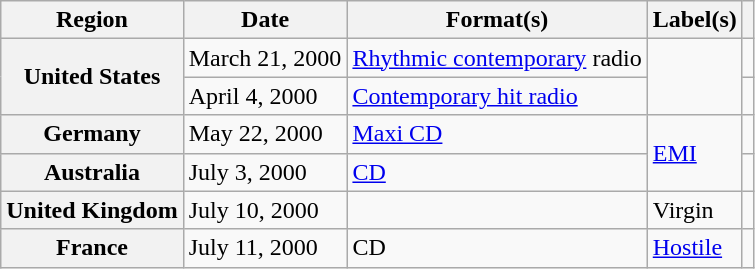<table class="wikitable sortable plainrowheaders">
<tr>
<th scope="col">Region</th>
<th scope="col">Date</th>
<th scope="col">Format(s)</th>
<th scope="col">Label(s)</th>
<th scope="col"></th>
</tr>
<tr>
<th scope="row" rowspan="2">United States</th>
<td>March 21, 2000</td>
<td><a href='#'>Rhythmic contemporary</a> radio</td>
<td rowspan="2"></td>
<td></td>
</tr>
<tr>
<td>April 4, 2000</td>
<td><a href='#'>Contemporary hit radio</a></td>
<td></td>
</tr>
<tr>
<th scope="row">Germany</th>
<td>May 22, 2000</td>
<td><a href='#'>Maxi CD</a></td>
<td rowspan="2"><a href='#'>EMI</a></td>
<td></td>
</tr>
<tr>
<th scope="row">Australia</th>
<td>July 3, 2000</td>
<td><a href='#'>CD</a></td>
<td></td>
</tr>
<tr>
<th scope="row">United Kingdom</th>
<td>July 10, 2000</td>
<td></td>
<td>Virgin</td>
<td></td>
</tr>
<tr>
<th scope="row">France</th>
<td>July 11, 2000</td>
<td>CD</td>
<td><a href='#'>Hostile</a></td>
<td></td>
</tr>
</table>
